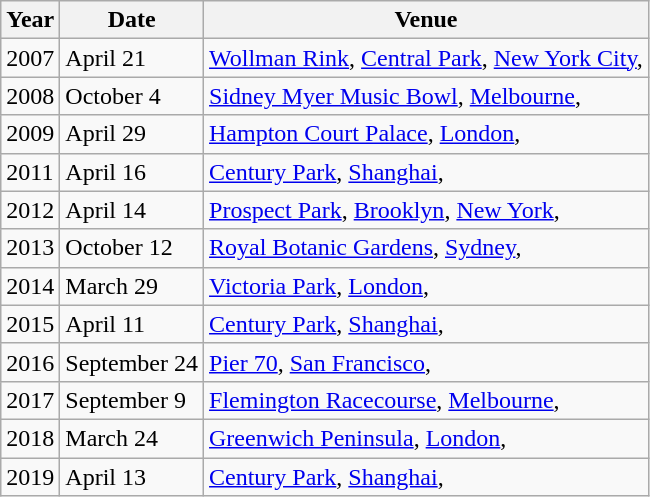<table class="wikitable">
<tr>
<th>Year</th>
<th>Date</th>
<th>Venue</th>
</tr>
<tr>
<td>2007</td>
<td>April 21</td>
<td><a href='#'>Wollman Rink</a>, <a href='#'>Central Park</a>, <a href='#'>New York City</a>, </td>
</tr>
<tr>
<td>2008</td>
<td>October 4</td>
<td><a href='#'>Sidney Myer Music Bowl</a>, <a href='#'>Melbourne</a>, </td>
</tr>
<tr>
<td>2009</td>
<td>April 29</td>
<td><a href='#'>Hampton Court Palace</a>, <a href='#'>London</a>, </td>
</tr>
<tr>
<td>2011</td>
<td>April 16</td>
<td><a href='#'>Century Park</a>, <a href='#'>Shanghai</a>, </td>
</tr>
<tr>
<td>2012</td>
<td>April 14</td>
<td><a href='#'>Prospect Park</a>, <a href='#'>Brooklyn</a>, <a href='#'>New York</a>, </td>
</tr>
<tr>
<td>2013</td>
<td>October 12</td>
<td><a href='#'>Royal Botanic Gardens</a>, <a href='#'>Sydney</a>, </td>
</tr>
<tr>
<td>2014</td>
<td>March 29</td>
<td><a href='#'>Victoria Park</a>, <a href='#'>London</a>, </td>
</tr>
<tr>
<td>2015</td>
<td>April 11</td>
<td><a href='#'>Century Park</a>, <a href='#'>Shanghai</a>, </td>
</tr>
<tr>
<td>2016</td>
<td>September 24</td>
<td><a href='#'>Pier 70</a>, <a href='#'>San Francisco</a>, </td>
</tr>
<tr>
<td>2017</td>
<td>September 9</td>
<td><a href='#'>Flemington Racecourse</a>, <a href='#'>Melbourne</a>, </td>
</tr>
<tr>
<td>2018</td>
<td>March 24</td>
<td><a href='#'>Greenwich Peninsula</a>, <a href='#'>London</a>, </td>
</tr>
<tr>
<td>2019</td>
<td>April 13</td>
<td><a href='#'>Century Park</a>, <a href='#'>Shanghai</a>, </td>
</tr>
</table>
